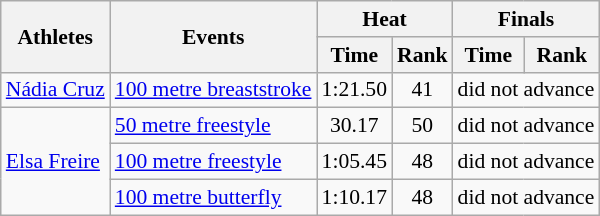<table class=wikitable style=font-size:90%>
<tr>
<th rowspan=2>Athletes</th>
<th rowspan=2>Events</th>
<th colspan=2>Heat</th>
<th colspan=2>Finals</th>
</tr>
<tr>
<th>Time</th>
<th>Rank</th>
<th>Time</th>
<th>Rank</th>
</tr>
<tr>
<td><a href='#'>Nádia Cruz</a></td>
<td><a href='#'>100 metre breaststroke</a></td>
<td align=center>1:21.50</td>
<td align=center>41</td>
<td align=center colspan=2>did not advance</td>
</tr>
<tr>
<td rowspan=3><a href='#'>Elsa Freire</a></td>
<td><a href='#'>50 metre freestyle</a></td>
<td align=center>30.17</td>
<td align=center>50</td>
<td align=center colspan=2>did not advance</td>
</tr>
<tr>
<td><a href='#'>100 metre freestyle</a></td>
<td align=center>1:05.45</td>
<td align=center>48</td>
<td align=center colspan=2>did not advance</td>
</tr>
<tr>
<td><a href='#'>100 metre butterfly</a></td>
<td align=center>1:10.17</td>
<td align=center>48</td>
<td align=center colspan=2>did not advance</td>
</tr>
</table>
